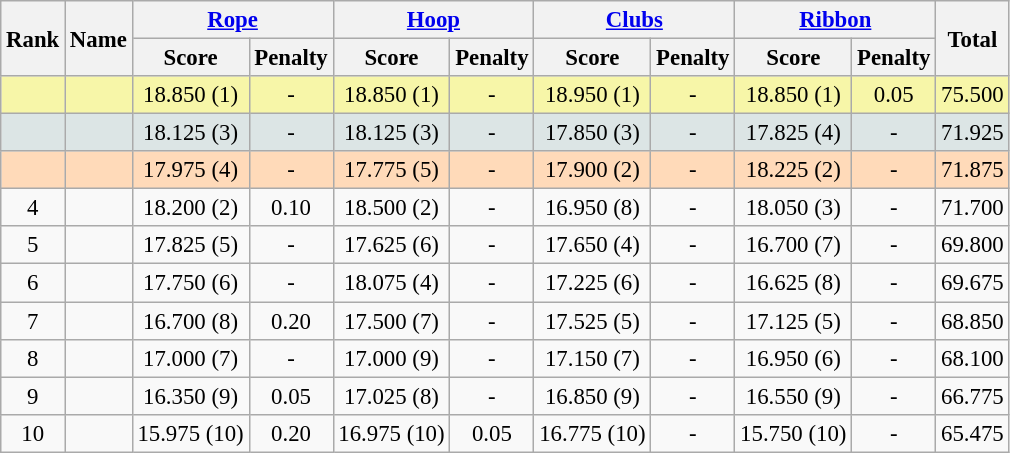<table class="wikitable sortable" style="text-align:center; font-size:95%">
<tr>
<th rowspan=2>Rank</th>
<th rowspan=2>Name</th>
<th colspan=2><a href='#'>Rope</a></th>
<th colspan=2><a href='#'>Hoop</a></th>
<th colspan=2><a href='#'>Clubs</a></th>
<th colspan=2><a href='#'>Ribbon</a></th>
<th rowspan=2>Total</th>
</tr>
<tr>
<th>Score</th>
<th>Penalty</th>
<th>Score</th>
<th>Penalty</th>
<th>Score</th>
<th>Penalty</th>
<th>Score</th>
<th>Penalty</th>
</tr>
<tr bgcolor="F7F6A8">
<td></td>
<td align=left></td>
<td>18.850 (1)</td>
<td>-</td>
<td>18.850 (1)</td>
<td>-</td>
<td>18.950 (1)</td>
<td>-</td>
<td>18.850 (1)</td>
<td>0.05</td>
<td>75.500</td>
</tr>
<tr bgcolor="DCE5E5">
<td></td>
<td align=left></td>
<td>18.125 (3)</td>
<td>-</td>
<td>18.125 (3)</td>
<td>-</td>
<td>17.850 (3)</td>
<td>-</td>
<td>17.825 (4)</td>
<td>-</td>
<td>71.925</td>
</tr>
<tr bgcolor="FFDAB9">
<td></td>
<td align=left></td>
<td>17.975 (4)</td>
<td>-</td>
<td>17.775 (5)</td>
<td>-</td>
<td>17.900 (2)</td>
<td>-</td>
<td>18.225 (2)</td>
<td>-</td>
<td>71.875</td>
</tr>
<tr>
<td>4</td>
<td align=left></td>
<td>18.200 (2)</td>
<td>0.10</td>
<td>18.500 (2)</td>
<td>-</td>
<td>16.950 (8)</td>
<td>-</td>
<td>18.050 (3)</td>
<td>-</td>
<td>71.700</td>
</tr>
<tr>
<td>5</td>
<td align=left></td>
<td>17.825 (5)</td>
<td>-</td>
<td>17.625 (6)</td>
<td>-</td>
<td>17.650 (4)</td>
<td>-</td>
<td>16.700 (7)</td>
<td>-</td>
<td>69.800</td>
</tr>
<tr>
<td>6</td>
<td align=left></td>
<td>17.750 (6)</td>
<td>-</td>
<td>18.075 (4)</td>
<td>-</td>
<td>17.225 (6)</td>
<td>-</td>
<td>16.625 (8)</td>
<td>-</td>
<td>69.675</td>
</tr>
<tr>
<td>7</td>
<td align=left></td>
<td>16.700 (8)</td>
<td>0.20</td>
<td>17.500 (7)</td>
<td>-</td>
<td>17.525 (5)</td>
<td>-</td>
<td>17.125 (5)</td>
<td>-</td>
<td>68.850</td>
</tr>
<tr>
<td>8</td>
<td align=left></td>
<td>17.000 (7)</td>
<td>-</td>
<td>17.000 (9)</td>
<td>-</td>
<td>17.150 (7)</td>
<td>-</td>
<td>16.950 (6)</td>
<td>-</td>
<td>68.100</td>
</tr>
<tr>
<td>9</td>
<td align=left></td>
<td>16.350 (9)</td>
<td>0.05</td>
<td>17.025 (8)</td>
<td>-</td>
<td>16.850 (9)</td>
<td>-</td>
<td>16.550 (9)</td>
<td>-</td>
<td>66.775</td>
</tr>
<tr>
<td>10</td>
<td align=left></td>
<td>15.975 (10)</td>
<td>0.20</td>
<td>16.975 (10)</td>
<td>0.05</td>
<td>16.775 (10)</td>
<td>-</td>
<td>15.750 (10)</td>
<td>-</td>
<td>65.475</td>
</tr>
</table>
